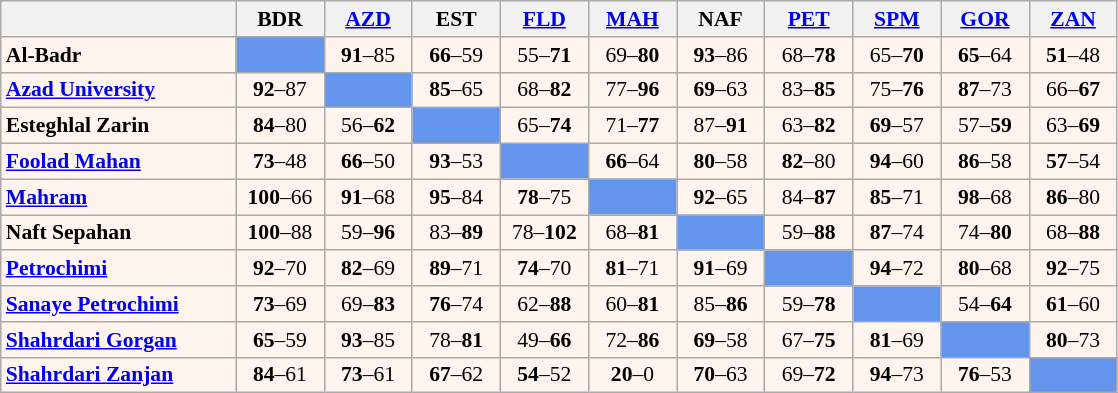<table cellspacing="0" cellpadding="3" style="background-color: #fff5ee; font-size: 90%; text-align: center" class="wikitable">
<tr>
<th width=150></th>
<th width=52>BDR</th>
<th width=52><a href='#'>AZD</a></th>
<th width=52>EST</th>
<th width=52><a href='#'>FLD</a></th>
<th width=52><a href='#'>MAH</a></th>
<th width=52>NAF</th>
<th width=52><a href='#'>PET</a></th>
<th width=52><a href='#'>SPM</a></th>
<th width=52><a href='#'>GOR</a></th>
<th width=52><a href='#'>ZAN</a></th>
</tr>
<tr>
<td align=left><strong>Al-Badr</strong></td>
<td bgcolor="#6495ed"></td>
<td><strong>91</strong>–85</td>
<td><strong>66</strong>–59</td>
<td>55–<strong>71</strong></td>
<td>69–<strong>80</strong></td>
<td><strong>93</strong>–86</td>
<td>68–<strong>78</strong></td>
<td>65–<strong>70</strong></td>
<td><strong>65</strong>–64</td>
<td><strong>51</strong>–48</td>
</tr>
<tr>
<td align=left><strong><a href='#'>Azad University</a></strong></td>
<td><strong>92</strong>–87</td>
<td bgcolor="#6495ed"></td>
<td><strong>85</strong>–65</td>
<td>68–<strong>82</strong></td>
<td>77–<strong>96</strong></td>
<td><strong>69</strong>–63</td>
<td>83–<strong>85</strong></td>
<td>75–<strong>76</strong></td>
<td><strong>87</strong>–73</td>
<td>66–<strong>67</strong></td>
</tr>
<tr>
<td align=left><strong>Esteghlal Zarin</strong></td>
<td><strong>84</strong>–80</td>
<td>56–<strong>62</strong></td>
<td bgcolor="#6495ed"></td>
<td>65–<strong>74</strong></td>
<td>71–<strong>77</strong></td>
<td>87–<strong>91</strong></td>
<td>63–<strong>82</strong></td>
<td><strong>69</strong>–57</td>
<td>57–<strong>59</strong></td>
<td>63–<strong>69</strong></td>
</tr>
<tr>
<td align=left><strong><a href='#'>Foolad Mahan</a></strong></td>
<td><strong>73</strong>–48</td>
<td><strong>66</strong>–50</td>
<td><strong>93</strong>–53</td>
<td bgcolor="#6495ed"></td>
<td><strong>66</strong>–64</td>
<td><strong>80</strong>–58</td>
<td><strong>82</strong>–80</td>
<td><strong>94</strong>–60</td>
<td><strong>86</strong>–58</td>
<td><strong>57</strong>–54</td>
</tr>
<tr>
<td align=left><strong><a href='#'>Mahram</a></strong></td>
<td><strong>100</strong>–66</td>
<td><strong>91</strong>–68</td>
<td><strong>95</strong>–84</td>
<td><strong>78</strong>–75</td>
<td bgcolor="#6495ed"></td>
<td><strong>92</strong>–65</td>
<td>84–<strong>87</strong></td>
<td><strong>85</strong>–71</td>
<td><strong>98</strong>–68</td>
<td><strong>86</strong>–80</td>
</tr>
<tr>
<td align=left><strong>Naft Sepahan</strong></td>
<td><strong>100</strong>–88</td>
<td>59–<strong>96</strong></td>
<td>83–<strong>89</strong></td>
<td>78–<strong>102</strong></td>
<td>68–<strong>81</strong></td>
<td bgcolor="#6495ed"></td>
<td>59–<strong>88</strong></td>
<td><strong>87</strong>–74</td>
<td>74–<strong>80</strong></td>
<td>68–<strong>88</strong></td>
</tr>
<tr>
<td align=left><strong><a href='#'>Petrochimi</a></strong></td>
<td><strong>92</strong>–70</td>
<td><strong>82</strong>–69</td>
<td><strong>89</strong>–71</td>
<td><strong>74</strong>–70</td>
<td><strong>81</strong>–71</td>
<td><strong>91</strong>–69</td>
<td bgcolor="#6495ed"></td>
<td><strong>94</strong>–72</td>
<td><strong>80</strong>–68</td>
<td><strong>92</strong>–75</td>
</tr>
<tr>
<td align=left><strong><a href='#'>Sanaye Petrochimi</a></strong></td>
<td><strong>73</strong>–69</td>
<td>69–<strong>83</strong></td>
<td><strong>76</strong>–74</td>
<td>62–<strong>88</strong></td>
<td>60–<strong>81</strong></td>
<td>85–<strong>86</strong></td>
<td>59–<strong>78</strong></td>
<td bgcolor="#6495ed"></td>
<td>54–<strong>64</strong></td>
<td><strong>61</strong>–60</td>
</tr>
<tr>
<td align=left><strong><a href='#'>Shahrdari Gorgan</a></strong></td>
<td><strong>65</strong>–59</td>
<td><strong>93</strong>–85</td>
<td>78–<strong>81</strong></td>
<td>49–<strong>66</strong></td>
<td>72–<strong>86</strong></td>
<td><strong>69</strong>–58</td>
<td>67–<strong>75</strong></td>
<td><strong>81</strong>–69</td>
<td bgcolor="#6495ed"></td>
<td><strong>80</strong>–73</td>
</tr>
<tr>
<td align=left><strong><a href='#'>Shahrdari Zanjan</a></strong></td>
<td><strong>84</strong>–61</td>
<td><strong>73</strong>–61</td>
<td><strong>67</strong>–62</td>
<td><strong>54</strong>–52</td>
<td><strong>20</strong>–0</td>
<td><strong>70</strong>–63</td>
<td>69–<strong>72</strong></td>
<td><strong>94</strong>–73</td>
<td><strong>76</strong>–53</td>
<td bgcolor="#6495ed"></td>
</tr>
</table>
